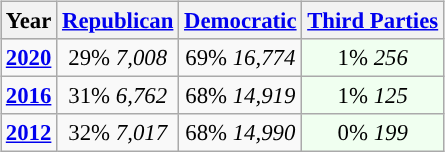<table class="wikitable" style="float:right; font-size:95%;">
<tr bgcolor=lightgrey>
<th>Year</th>
<th><a href='#'>Republican</a></th>
<th><a href='#'>Democratic</a></th>
<th><a href='#'>Third Parties</a></th>
</tr>
<tr>
<td style="text-align:center; "><strong><a href='#'>2020</a></strong></td>
<td style="text-align:center; ">29% <em>7,008</em></td>
<td style="text-align:center; ">69% <em>16,774</em></td>
<td style="text-align:center; background:honeyDew;">1% <em>256</em></td>
</tr>
<tr>
<td style="text-align:center; "><strong><a href='#'>2016</a></strong></td>
<td style="text-align:center; ">31% <em>6,762</em></td>
<td style="text-align:center; ">68% <em>14,919</em></td>
<td style="text-align:center; background:honeyDew;">1% <em>125</em></td>
</tr>
<tr>
<td style="text-align:center; "><strong><a href='#'>2012</a></strong></td>
<td style="text-align:center; ">32% <em>7,017</em></td>
<td style="text-align:center; ">68% <em>14,990</em></td>
<td style="text-align:center; background:honeyDew;">0% <em>199</em></td>
</tr>
</table>
